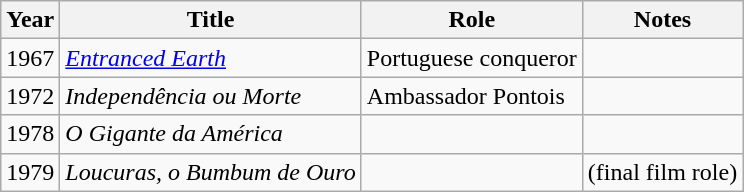<table class="wikitable">
<tr>
<th>Year</th>
<th>Title</th>
<th>Role</th>
<th>Notes</th>
</tr>
<tr>
<td>1967</td>
<td><em><a href='#'>Entranced Earth</a></em></td>
<td>Portuguese conqueror</td>
<td></td>
</tr>
<tr>
<td>1972</td>
<td><em>Independência ou Morte</em></td>
<td>Ambassador Pontois</td>
<td></td>
</tr>
<tr>
<td>1978</td>
<td><em>O Gigante da América</em></td>
<td></td>
<td></td>
</tr>
<tr>
<td>1979</td>
<td><em>Loucuras, o Bumbum de Ouro</em></td>
<td></td>
<td>(final film role)</td>
</tr>
</table>
